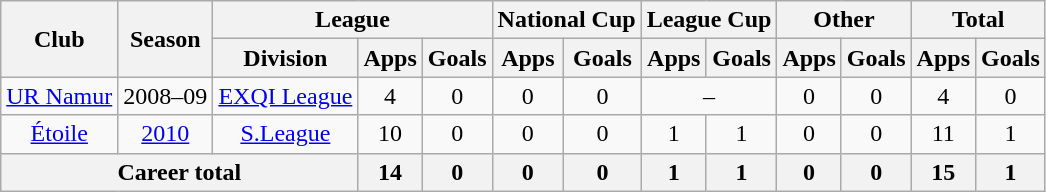<table class="wikitable" style="text-align: center">
<tr>
<th rowspan="2">Club</th>
<th rowspan="2">Season</th>
<th colspan="3">League</th>
<th colspan="2">National Cup</th>
<th colspan="2">League Cup</th>
<th colspan="2">Other</th>
<th colspan="2">Total</th>
</tr>
<tr>
<th>Division</th>
<th>Apps</th>
<th>Goals</th>
<th>Apps</th>
<th>Goals</th>
<th>Apps</th>
<th>Goals</th>
<th>Apps</th>
<th>Goals</th>
<th>Apps</th>
<th>Goals</th>
</tr>
<tr>
<td><a href='#'>UR Namur</a></td>
<td>2008–09</td>
<td><a href='#'>EXQI League</a></td>
<td>4</td>
<td>0</td>
<td>0</td>
<td>0</td>
<td colspan="2">–</td>
<td>0</td>
<td>0</td>
<td>4</td>
<td>0</td>
</tr>
<tr>
<td><a href='#'>Étoile</a></td>
<td><a href='#'>2010</a></td>
<td><a href='#'>S.League</a></td>
<td>10</td>
<td>0</td>
<td>0</td>
<td>0</td>
<td>1</td>
<td>1</td>
<td>0</td>
<td>0</td>
<td>11</td>
<td>1</td>
</tr>
<tr>
<th colspan="3"><strong>Career total</strong></th>
<th>14</th>
<th>0</th>
<th>0</th>
<th>0</th>
<th>1</th>
<th>1</th>
<th>0</th>
<th>0</th>
<th>15</th>
<th>1</th>
</tr>
</table>
